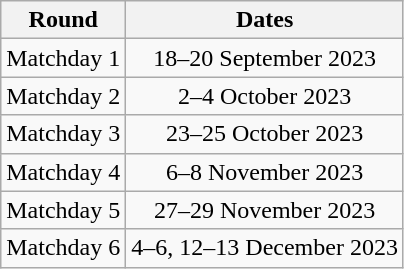<table class="wikitable" style="text-align:center">
<tr>
<th>Round</th>
<th>Dates</th>
</tr>
<tr>
<td>Matchday 1</td>
<td>18–20 September 2023</td>
</tr>
<tr>
<td>Matchday 2</td>
<td>2–4 October 2023</td>
</tr>
<tr>
<td>Matchday 3</td>
<td>23–25 October 2023</td>
</tr>
<tr>
<td>Matchday 4</td>
<td>6–8 November 2023</td>
</tr>
<tr>
<td>Matchday 5</td>
<td>27–29 November 2023</td>
</tr>
<tr>
<td>Matchday 6</td>
<td>4–6, 12–13 December 2023</td>
</tr>
</table>
